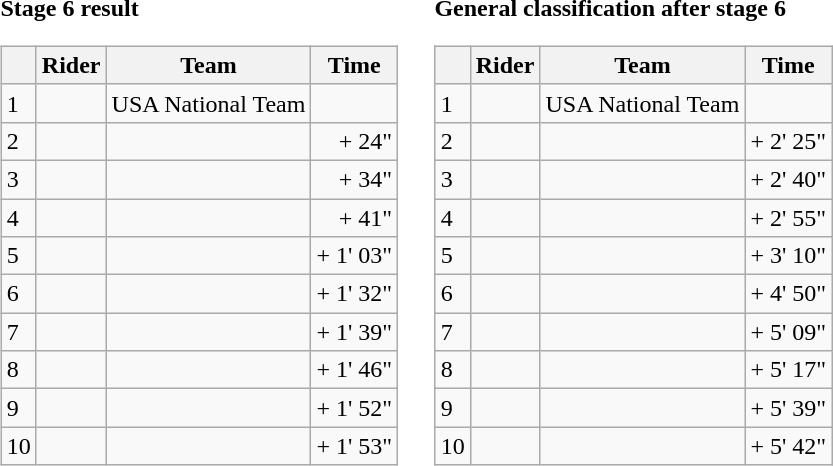<table>
<tr>
<td><strong>Stage 6 result</strong><br><table class="wikitable">
<tr>
<th></th>
<th>Rider</th>
<th>Team</th>
<th>Time</th>
</tr>
<tr>
<td>1</td>
<td> </td>
<td>USA National Team</td>
<td align="right"></td>
</tr>
<tr>
<td>2</td>
<td></td>
<td></td>
<td align="right">+ 24"</td>
</tr>
<tr>
<td>3</td>
<td></td>
<td></td>
<td align="right">+ 34"</td>
</tr>
<tr>
<td>4</td>
<td></td>
<td></td>
<td align="right">+ 41"</td>
</tr>
<tr>
<td>5</td>
<td> </td>
<td></td>
<td align="right">+ 1' 03"</td>
</tr>
<tr>
<td>6</td>
<td></td>
<td></td>
<td align="right">+ 1' 32"</td>
</tr>
<tr>
<td>7</td>
<td></td>
<td></td>
<td align="right">+ 1' 39"</td>
</tr>
<tr>
<td>8</td>
<td></td>
<td></td>
<td align="right">+ 1' 46"</td>
</tr>
<tr>
<td>9</td>
<td></td>
<td></td>
<td align="right">+ 1' 52"</td>
</tr>
<tr>
<td>10</td>
<td></td>
<td></td>
<td align="right">+ 1' 53"</td>
</tr>
</table>
</td>
<td></td>
<td><strong>General classification after stage 6</strong><br><table class="wikitable">
<tr>
<th></th>
<th>Rider</th>
<th>Team</th>
<th>Time</th>
</tr>
<tr>
<td>1</td>
<td> </td>
<td>USA National Team</td>
<td align="right"></td>
</tr>
<tr>
<td>2</td>
<td></td>
<td></td>
<td align="right">+ 2' 25"</td>
</tr>
<tr>
<td>3</td>
<td> </td>
<td></td>
<td align="right">+ 2' 40"</td>
</tr>
<tr>
<td>4</td>
<td></td>
<td></td>
<td align="right">+ 2' 55"</td>
</tr>
<tr>
<td>5</td>
<td> </td>
<td></td>
<td align="right">+ 3' 10"</td>
</tr>
<tr>
<td>6</td>
<td></td>
<td></td>
<td align="right">+ 4' 50"</td>
</tr>
<tr>
<td>7</td>
<td> </td>
<td></td>
<td align="right">+ 5' 09"</td>
</tr>
<tr>
<td>8</td>
<td></td>
<td></td>
<td align="right">+ 5' 17"</td>
</tr>
<tr>
<td>9</td>
<td></td>
<td></td>
<td align="right">+ 5' 39"</td>
</tr>
<tr>
<td>10</td>
<td></td>
<td></td>
<td align="right">+ 5' 42"</td>
</tr>
</table>
</td>
</tr>
</table>
